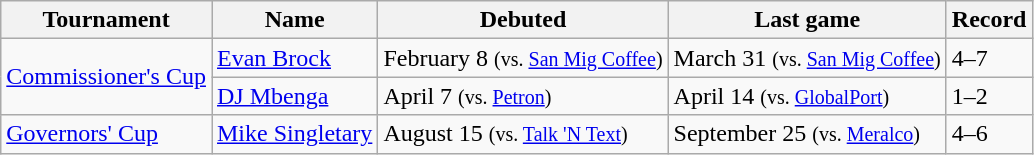<table class="wikitable">
<tr>
<th>Tournament</th>
<th>Name</th>
<th>Debuted</th>
<th>Last game</th>
<th>Record</th>
</tr>
<tr>
<td rowspan=2><a href='#'>Commissioner's Cup</a></td>
<td><a href='#'>Evan Brock</a></td>
<td>February 8 <small>(vs. <a href='#'>San Mig Coffee</a>)</small></td>
<td>March 31 <small>(vs. <a href='#'>San Mig Coffee</a>)</small></td>
<td>4–7</td>
</tr>
<tr>
<td><a href='#'>DJ Mbenga</a></td>
<td>April 7 <small>(vs. <a href='#'>Petron</a>)</small></td>
<td>April 14 <small>(vs. <a href='#'>GlobalPort</a>)</small></td>
<td>1–2</td>
</tr>
<tr>
<td><a href='#'>Governors' Cup</a></td>
<td><a href='#'>Mike Singletary</a></td>
<td>August 15 <small>(vs. <a href='#'>Talk 'N Text</a>)</small></td>
<td>September 25 <small>(vs. <a href='#'>Meralco</a>)</small></td>
<td>4–6</td>
</tr>
</table>
